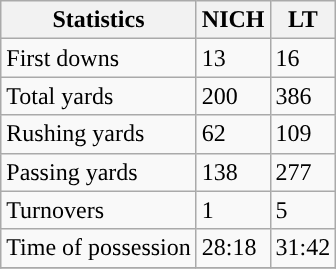<table class="wikitable" style="float: left;">
<tr>
<th>Statistics</th>
<th>NICH</th>
<th>LT</th>
</tr>
<tr>
<td>First downs</td>
<td>13</td>
<td>16</td>
</tr>
<tr>
<td>Total yards</td>
<td>200</td>
<td>386</td>
</tr>
<tr>
<td>Rushing yards</td>
<td>62</td>
<td>109</td>
</tr>
<tr>
<td>Passing yards</td>
<td>138</td>
<td>277</td>
</tr>
<tr>
<td>Turnovers</td>
<td>1</td>
<td>5</td>
</tr>
<tr>
<td>Time of possession</td>
<td>28:18</td>
<td>31:42</td>
</tr>
<tr>
</tr>
</table>
